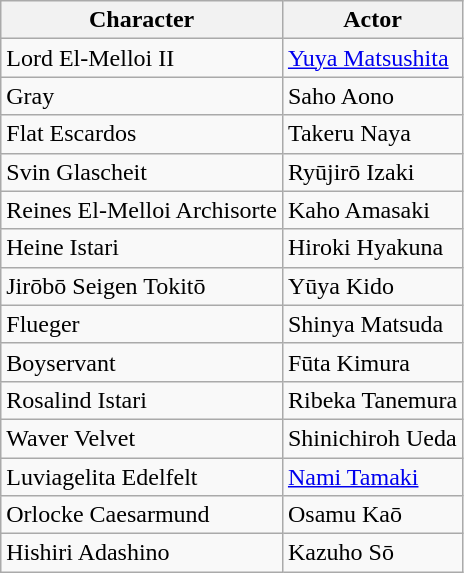<table class="wikitable">
<tr>
<th>Character</th>
<th>Actor</th>
</tr>
<tr>
<td>Lord El-Melloi II</td>
<td><a href='#'>Yuya Matsushita</a></td>
</tr>
<tr>
<td>Gray</td>
<td>Saho Aono</td>
</tr>
<tr>
<td>Flat Escardos</td>
<td>Takeru Naya</td>
</tr>
<tr>
<td>Svin Glascheit</td>
<td>Ryūjirō Izaki</td>
</tr>
<tr>
<td>Reines El-Melloi Archisorte</td>
<td>Kaho Amasaki</td>
</tr>
<tr>
<td>Heine Istari</td>
<td>Hiroki Hyakuna</td>
</tr>
<tr>
<td>Jirōbō Seigen Tokitō</td>
<td>Yūya Kido</td>
</tr>
<tr>
<td>Flueger</td>
<td>Shinya Matsuda</td>
</tr>
<tr>
<td>Boyservant</td>
<td>Fūta Kimura</td>
</tr>
<tr>
<td>Rosalind Istari</td>
<td>Ribeka Tanemura</td>
</tr>
<tr>
<td>Waver Velvet</td>
<td>Shinichiroh Ueda</td>
</tr>
<tr>
<td>Luviagelita Edelfelt</td>
<td><a href='#'>Nami Tamaki</a></td>
</tr>
<tr>
<td>Orlocke Caesarmund</td>
<td>Osamu Kaō</td>
</tr>
<tr>
<td>Hishiri Adashino</td>
<td>Kazuho Sō</td>
</tr>
</table>
